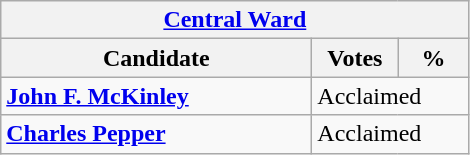<table class="wikitable">
<tr>
<th colspan="3"><a href='#'>Central Ward</a></th>
</tr>
<tr>
<th style="width: 200px">Candidate</th>
<th style="width: 50px">Votes</th>
<th style="width: 40px">%</th>
</tr>
<tr>
<td><strong><a href='#'>John F. McKinley</a></strong></td>
<td colspan="2">Acclaimed</td>
</tr>
<tr>
<td><strong><a href='#'>Charles Pepper</a></strong></td>
<td colspan="2">Acclaimed</td>
</tr>
</table>
